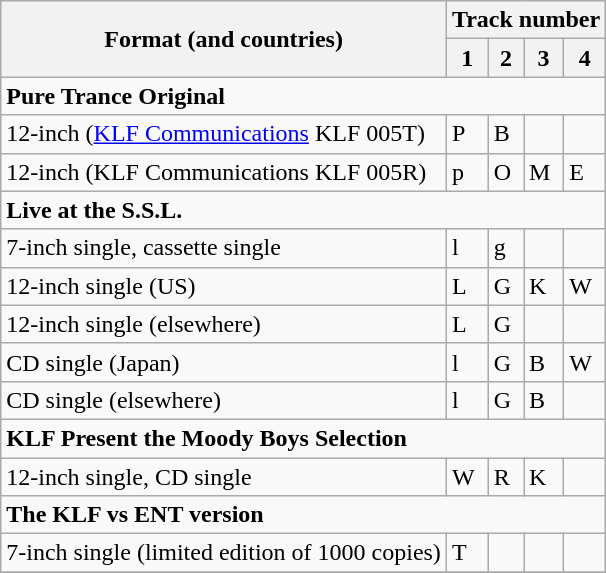<table class="wikitable">
<tr>
<th align="centre" rowspan=2>Format (and countries)</th>
<th colspan=4>Track number</th>
</tr>
<tr>
<th>1</th>
<th>2</th>
<th>3</th>
<th>4</th>
</tr>
<tr>
<td align="left" colspan=5><strong>Pure Trance Original</strong></td>
</tr>
<tr>
<td align="left">12-inch (<a href='#'>KLF Communications</a> KLF 005T)</td>
<td>P</td>
<td>B</td>
<td></td>
<td></td>
</tr>
<tr>
<td align="left">12-inch (KLF Communications KLF 005R)</td>
<td>p</td>
<td>O</td>
<td>M</td>
<td>E</td>
</tr>
<tr>
<td align="left" colspan=5><strong>Live at the S.S.L.</strong></td>
</tr>
<tr>
<td align="left">7-inch single, cassette single</td>
<td>l</td>
<td>g</td>
<td></td>
<td></td>
</tr>
<tr>
<td align="left">12-inch single (US)</td>
<td>L</td>
<td>G</td>
<td>K</td>
<td>W</td>
</tr>
<tr>
<td align="left">12-inch single (elsewhere)</td>
<td>L</td>
<td>G</td>
<td></td>
<td></td>
</tr>
<tr>
<td align="left">CD single (Japan)</td>
<td>l</td>
<td>G</td>
<td>B</td>
<td>W</td>
</tr>
<tr>
<td align="left">CD single (elsewhere)</td>
<td>l</td>
<td>G</td>
<td>B</td>
<td></td>
</tr>
<tr>
<td colspan=5 align="left"><strong>KLF Present the Moody Boys Selection</strong></td>
</tr>
<tr>
<td align="left">12-inch single, CD single</td>
<td>W</td>
<td>R</td>
<td>K</td>
<td></td>
</tr>
<tr>
<td colspan=5 align="left"><strong>The KLF vs ENT version</strong></td>
</tr>
<tr>
<td align="left">7-inch single (limited edition of 1000 copies)</td>
<td>T</td>
<td></td>
<td></td>
<td></td>
</tr>
<tr>
</tr>
</table>
